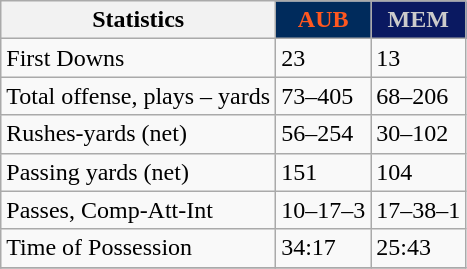<table class="wikitable">
<tr>
<th>Statistics</th>
<th style="background:#002b5c; color:#ff571f">AUB</th>
<th style="background:#0a1961; color:#cbcbcb">MEM</th>
</tr>
<tr>
<td>First Downs</td>
<td>23</td>
<td>13</td>
</tr>
<tr>
<td>Total offense, plays – yards</td>
<td>73–405</td>
<td>68–206</td>
</tr>
<tr>
<td>Rushes-yards (net)</td>
<td>56–254</td>
<td>30–102</td>
</tr>
<tr>
<td>Passing yards (net)</td>
<td>151</td>
<td>104</td>
</tr>
<tr>
<td>Passes, Comp-Att-Int</td>
<td>10–17–3</td>
<td>17–38–1</td>
</tr>
<tr>
<td>Time of Possession</td>
<td>34:17</td>
<td>25:43</td>
</tr>
<tr>
</tr>
</table>
